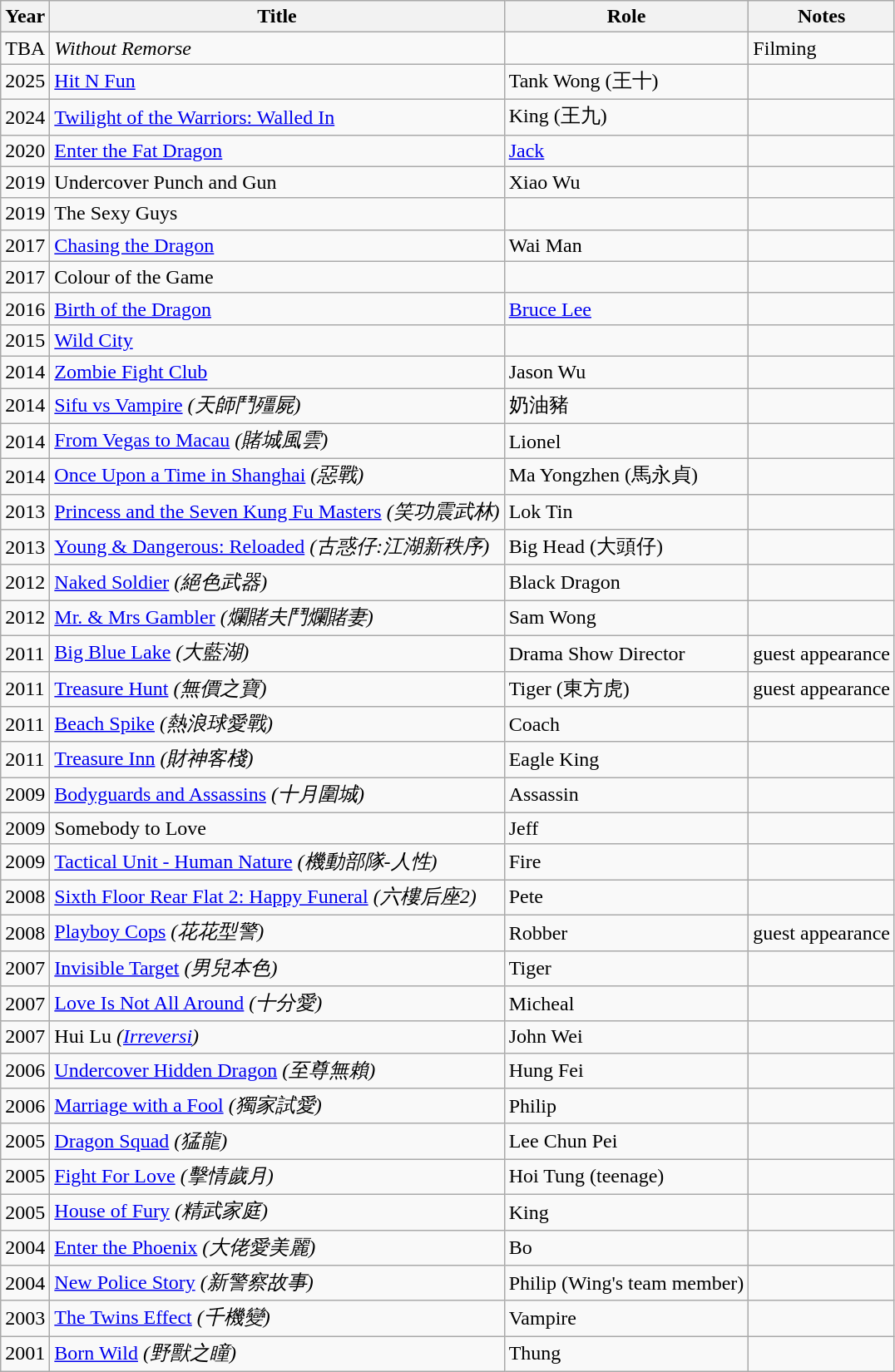<table class="wikitable">
<tr>
<th>Year</th>
<th>Title</th>
<th>Role</th>
<th>Notes</th>
</tr>
<tr>
<td>TBA</td>
<td><em>Without Remorse</td>
<td></td>
<td>Filming</td>
</tr>
<tr>
<td>2025</td>
<td></em><a href='#'>Hit N Fun</a><em></td>
<td>Tank Wong (王十)</td>
<td></td>
</tr>
<tr>
<td>2024</td>
<td></em><a href='#'>Twilight of the Warriors: Walled In</a><em></td>
<td>King (王九)</td>
<td></td>
</tr>
<tr>
<td>2020</td>
<td></em><a href='#'>Enter the Fat Dragon</a><em></td>
<td><a href='#'>Jack</a></td>
<td></td>
</tr>
<tr>
<td>2019</td>
<td></em>Undercover Punch and Gun<em></td>
<td>Xiao Wu</td>
<td></td>
</tr>
<tr>
<td>2019</td>
<td></em>The Sexy Guys<em></td>
<td></td>
<td></td>
</tr>
<tr>
<td>2017</td>
<td></em><a href='#'>Chasing the Dragon</a><em></td>
<td>Wai Man</td>
<td></td>
</tr>
<tr>
<td>2017</td>
<td></em>Colour of the Game<em></td>
<td></td>
<td></td>
</tr>
<tr>
<td>2016</td>
<td></em><a href='#'>Birth of the Dragon</a><em></td>
<td><a href='#'>Bruce Lee</a></td>
<td></td>
</tr>
<tr>
<td>2015</td>
<td></em><a href='#'>Wild City</a><em></td>
<td></td>
<td></td>
</tr>
<tr>
<td>2014</td>
<td></em><a href='#'>Zombie Fight Club</a><em></td>
<td>Jason Wu</td>
<td></td>
</tr>
<tr>
<td>2014</td>
<td></em><a href='#'>Sifu vs Vampire</a><em> (天師鬥殭屍)</td>
<td>奶油豬</td>
<td></td>
</tr>
<tr>
<td>2014</td>
<td></em><a href='#'>From Vegas to Macau</a><em> (賭城風雲)</td>
<td>Lionel</td>
<td></td>
</tr>
<tr>
<td>2014</td>
<td></em><a href='#'>Once Upon a Time in Shanghai</a><em> (惡戰)</td>
<td>Ma Yongzhen (馬永貞)</td>
<td></td>
</tr>
<tr>
<td>2013</td>
<td></em><a href='#'>Princess and the Seven Kung Fu Masters</a><em> (笑功震武林)</td>
<td>Lok Tin</td>
<td></td>
</tr>
<tr>
<td>2013</td>
<td></em><a href='#'>Young & Dangerous: Reloaded</a><em> (古惑仔:江湖新秩序)</td>
<td>Big Head (大頭仔)</td>
<td></td>
</tr>
<tr>
<td>2012</td>
<td></em><a href='#'>Naked Soldier</a><em> (絕色武器)</td>
<td>Black Dragon</td>
<td></td>
</tr>
<tr>
<td>2012</td>
<td></em><a href='#'>Mr. & Mrs Gambler</a><em> (爛賭夫鬥爛賭妻)</td>
<td>Sam Wong</td>
<td></td>
</tr>
<tr>
<td>2011</td>
<td></em><a href='#'>Big Blue Lake</a><em> (大藍湖)</td>
<td>Drama Show Director</td>
<td>guest appearance</td>
</tr>
<tr>
<td>2011</td>
<td></em><a href='#'>Treasure Hunt</a><em> (無價之寶)</td>
<td>Tiger (東方虎)</td>
<td>guest appearance</td>
</tr>
<tr>
<td>2011</td>
<td></em><a href='#'>Beach Spike</a><em> (熱浪球愛戰)</td>
<td>Coach</td>
<td></td>
</tr>
<tr>
<td>2011</td>
<td></em><a href='#'>Treasure Inn</a><em> (財神客棧)</td>
<td>Eagle King</td>
<td></td>
</tr>
<tr>
<td>2009</td>
<td></em><a href='#'>Bodyguards and Assassins</a><em> (十月圍城)</td>
<td>Assassin</td>
<td></td>
</tr>
<tr>
<td>2009</td>
<td></em>Somebody to Love<em></td>
<td>Jeff</td>
<td></td>
</tr>
<tr>
<td>2009</td>
<td></em><a href='#'>Tactical Unit - Human Nature</a><em> (機動部隊-人性)</td>
<td>Fire</td>
<td></td>
</tr>
<tr>
<td>2008</td>
<td></em><a href='#'>Sixth Floor Rear Flat 2: Happy Funeral</a><em> (六樓后座2)</td>
<td>Pete</td>
<td></td>
</tr>
<tr>
<td>2008</td>
<td></em><a href='#'>Playboy Cops</a><em> (花花型警)</td>
<td>Robber</td>
<td>guest appearance</td>
</tr>
<tr>
<td>2007</td>
<td></em><a href='#'>Invisible Target</a><em> (男兒本色)</td>
<td>Tiger</td>
<td></td>
</tr>
<tr>
<td>2007</td>
<td></em><a href='#'>Love Is Not All Around</a><em> (十分愛)</td>
<td>Micheal</td>
<td></td>
</tr>
<tr>
<td>2007</td>
<td></em>Hui Lu<em> (<a href='#'>Irreversi</a>)</td>
<td>John Wei</td>
<td></td>
</tr>
<tr>
<td>2006</td>
<td></em><a href='#'>Undercover Hidden Dragon</a><em> (至尊無賴)</td>
<td>Hung Fei</td>
<td></td>
</tr>
<tr>
<td>2006</td>
<td></em><a href='#'>Marriage with a Fool</a><em> (獨家試愛)</td>
<td>Philip</td>
<td></td>
</tr>
<tr>
<td>2005</td>
<td></em><a href='#'>Dragon Squad</a><em> (猛龍)</td>
<td>Lee Chun Pei</td>
<td></td>
</tr>
<tr>
<td>2005</td>
<td></em><a href='#'>Fight For Love</a><em> (擊情歲月)</td>
<td>Hoi Tung (teenage)</td>
<td></td>
</tr>
<tr>
<td>2005</td>
<td></em><a href='#'>House of Fury</a><em> (精武家庭)</td>
<td>King</td>
<td></td>
</tr>
<tr>
<td>2004</td>
<td></em><a href='#'>Enter the Phoenix</a><em> (大佬愛美麗)</td>
<td>Bo</td>
<td></td>
</tr>
<tr>
<td>2004</td>
<td></em><a href='#'>New Police Story</a><em> (新警察故事)</td>
<td>Philip (Wing's team member)</td>
<td></td>
</tr>
<tr>
<td>2003</td>
<td></em><a href='#'>The Twins Effect</a><em> (千機變)</td>
<td>Vampire</td>
<td></td>
</tr>
<tr>
<td>2001</td>
<td></em><a href='#'>Born Wild</a><em> (野獸之瞳)</td>
<td>Thung</td>
<td></td>
</tr>
</table>
